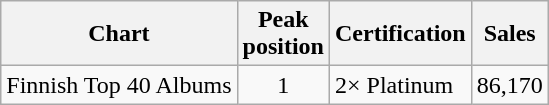<table class="wikitable">
<tr>
<th>Chart</th>
<th>Peak<br>position</th>
<th>Certification</th>
<th>Sales</th>
</tr>
<tr>
<td>Finnish Top 40 Albums</td>
<td style="text-align:center;">1</td>
<td>2× Platinum</td>
<td>86,170</td>
</tr>
</table>
